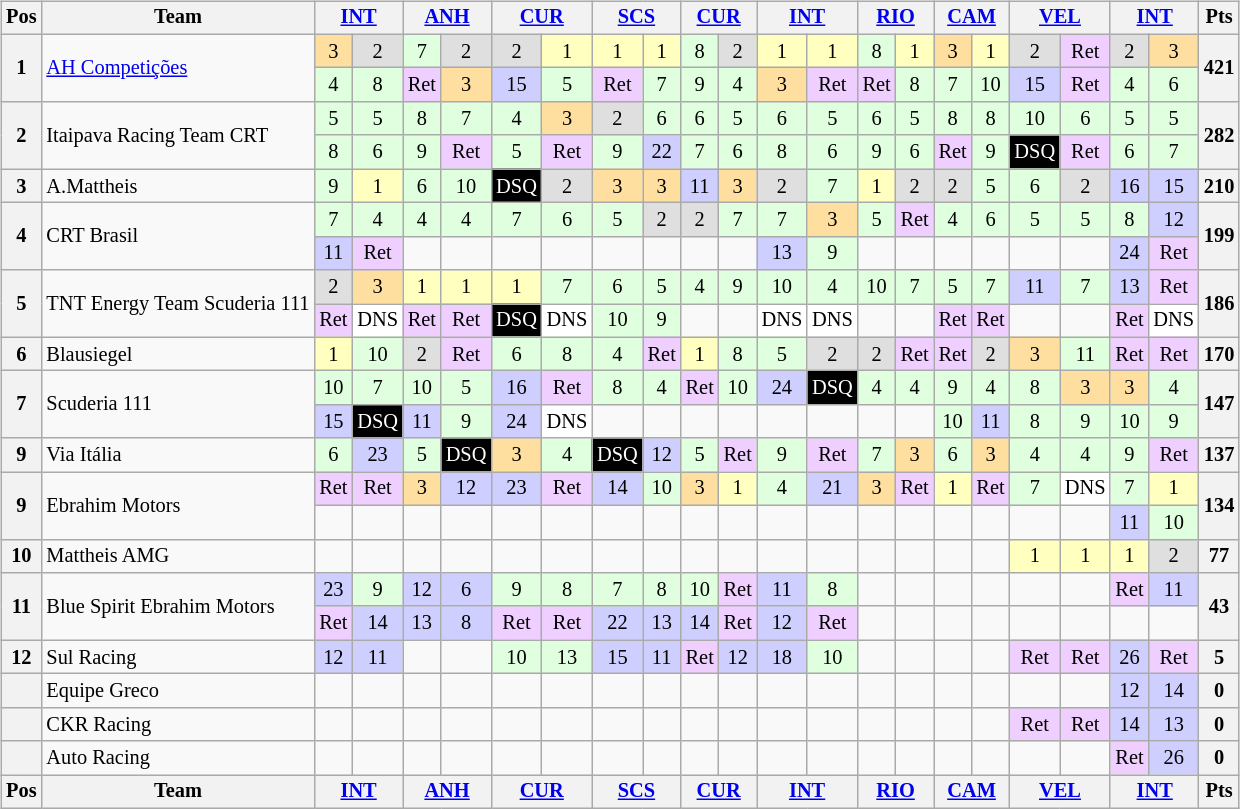<table>
<tr>
<td valign="top"><br><table class="wikitable" style="font-size:85%; text-align:center">
<tr valign="top">
<th valign="middle">Pos</th>
<th valign="middle">Team</th>
<th colspan=2><a href='#'>INT</a></th>
<th colspan=2><a href='#'>ANH</a></th>
<th colspan=2><a href='#'>CUR</a></th>
<th colspan=2><a href='#'>SCS</a></th>
<th colspan=2><a href='#'>CUR</a></th>
<th colspan=2><a href='#'>INT</a></th>
<th colspan=2><a href='#'>RIO</a></th>
<th colspan=2><a href='#'>CAM</a></th>
<th colspan=2><a href='#'>VEL</a></th>
<th colspan=2><a href='#'>INT</a></th>
<th valign="middle">Pts</th>
</tr>
<tr>
<th rowspan=2>1</th>
<td align="left" rowspan=2><a href='#'>AH Competições</a></td>
<td style="background:#FFDF9F;">3</td>
<td style="background:#DFDFDF;">2</td>
<td style="background:#DFFFDF;">7</td>
<td style="background:#DFDFDF;">2</td>
<td style="background:#DFDFDF;">2</td>
<td style="background:#FFFFBF;">1</td>
<td style="background:#FFFFBF;">1</td>
<td style="background:#FFFFBF;">1</td>
<td style="background:#DFFFDF;">8</td>
<td style="background:#DFDFDF;">2</td>
<td style="background:#FFFFBF;">1</td>
<td style="background:#FFFFBF;">1</td>
<td style="background:#DFFFDF;">8</td>
<td style="background:#FFFFBF;">1</td>
<td style="background:#FFDF9F;">3</td>
<td style="background:#FFFFBF;">1</td>
<td style="background:#DFDFDF;">2</td>
<td style="background:#EFCFFF;">Ret</td>
<td style="background:#DFDFDF;">2</td>
<td style="background:#FFDF9F;">3</td>
<th rowspan=2>421</th>
</tr>
<tr>
<td style="background:#DFFFDF;">4</td>
<td style="background:#DFFFDF;">8</td>
<td style="background:#EFCFFF;">Ret</td>
<td style="background:#FFDF9F;">3</td>
<td style="background:#CFCFFF;">15</td>
<td style="background:#DFFFDF;">5</td>
<td style="background:#EFCFFF;">Ret</td>
<td style="background:#DFFFDF;">7</td>
<td style="background:#DFFFDF;">9</td>
<td style="background:#DFFFDF;">4</td>
<td style="background:#FFDF9F;">3</td>
<td style="background:#EFCFFF;">Ret</td>
<td style="background:#EFCFFF;">Ret</td>
<td style="background:#DFFFDF;">8</td>
<td style="background:#DFFFDF;">7</td>
<td style="background:#DFFFDF;">10</td>
<td style="background:#CFCFFF;">15</td>
<td style="background:#EFCFFF;">Ret</td>
<td style="background:#DFFFDF;">4</td>
<td style="background:#DFFFDF;">6</td>
</tr>
<tr>
<th rowspan=2>2</th>
<td align="left" rowspan=2>Itaipava Racing Team CRT</td>
<td style="background:#DFFFDF;">5</td>
<td style="background:#DFFFDF;">5</td>
<td style="background:#DFFFDF;">8</td>
<td style="background:#DFFFDF;">7</td>
<td style="background:#DFFFDF;">4</td>
<td style="background:#FFDF9F;">3</td>
<td style="background:#DFDFDF;">2</td>
<td style="background:#DFFFDF;">6</td>
<td style="background:#DFFFDF;">6</td>
<td style="background:#DFFFDF;">5</td>
<td style="background:#DFFFDF;">6</td>
<td style="background:#DFFFDF;">5</td>
<td style="background:#DFFFDF;">6</td>
<td style="background:#DFFFDF;">5</td>
<td style="background:#DFFFDF;">8</td>
<td style="background:#DFFFDF;">8</td>
<td style="background:#DFFFDF;">10</td>
<td style="background:#DFFFDF;">6</td>
<td style="background:#DFFFDF;">5</td>
<td style="background:#DFFFDF;">5</td>
<th rowspan=2>282</th>
</tr>
<tr>
<td style="background:#DFFFDF;">8</td>
<td style="background:#DFFFDF;">6</td>
<td style="background:#DFFFDF;">9</td>
<td style="background:#EFCFFF;">Ret</td>
<td style="background:#DFFFDF;">5</td>
<td style="background:#EFCFFF;">Ret</td>
<td style="background:#DFFFDF;">9</td>
<td style="background:#CFCFFF;">22</td>
<td style="background:#DFFFDF;">7</td>
<td style="background:#DFFFDF;">6</td>
<td style="background:#DFFFDF;">8</td>
<td style="background:#DFFFDF;">6</td>
<td style="background:#DFFFDF;">9</td>
<td style="background:#DFFFDF;">6</td>
<td style="background:#EFCFFF;">Ret</td>
<td style="background:#DFFFDF;">9</td>
<td style="background:black; color:white;">DSQ</td>
<td style="background:#EFCFFF;">Ret</td>
<td style="background:#DFFFDF;">6</td>
<td style="background:#DFFFDF;">7</td>
</tr>
<tr>
<th>3</th>
<td align=left>A.Mattheis</td>
<td style="background:#DFFFDF;">9</td>
<td style="background:#FFFFBF;">1</td>
<td style="background:#DFFFDF;">6</td>
<td style="background:#DFFFDF;">10</td>
<td style="background:black; color:white;">DSQ</td>
<td style="background:#DFDFDF;">2</td>
<td style="background:#FFDF9F;">3</td>
<td style="background:#FFDF9F;">3</td>
<td style="background:#CFCFFF;">11</td>
<td style="background:#FFDF9F;">3</td>
<td style="background:#DFDFDF;">2</td>
<td style="background:#DFFFDF;">7</td>
<td style="background:#FFFFBF;">1</td>
<td style="background:#DFDFDF;">2</td>
<td style="background:#DFDFDF;">2</td>
<td style="background:#DFFFDF;">5</td>
<td style="background:#DFFFDF;">6</td>
<td style="background:#DFDFDF;">2</td>
<td style="background:#CFCFFF;">16</td>
<td style="background:#CFCFFF;">15</td>
<th>210</th>
</tr>
<tr>
<th rowspan=2>4</th>
<td align="left" rowspan=2>CRT Brasil</td>
<td style="background:#DFFFDF;">7</td>
<td style="background:#DFFFDF;">4</td>
<td style="background:#DFFFDF;">4</td>
<td style="background:#DFFFDF;">4</td>
<td style="background:#DFFFDF;">7</td>
<td style="background:#DFFFDF;">6</td>
<td style="background:#DFFFDF;">5</td>
<td style="background:#DFDFDF;">2</td>
<td style="background:#DFDFDF;">2</td>
<td style="background:#DFFFDF;">7</td>
<td style="background:#DFFFDF;">7</td>
<td style="background:#FFDF9F;">3</td>
<td style="background:#DFFFDF;">5</td>
<td style="background:#EFCFFF;">Ret</td>
<td style="background:#DFFFDF;">4</td>
<td style="background:#DFFFDF;">6</td>
<td style="background:#DFFFDF;">5</td>
<td style="background:#DFFFDF;">5</td>
<td style="background:#DFFFDF;">8</td>
<td style="background:#CFCFFF;">12</td>
<th rowspan=2>199</th>
</tr>
<tr>
<td style="background:#CFCFFF;">11</td>
<td style="background:#EFCFFF;">Ret</td>
<td></td>
<td></td>
<td></td>
<td></td>
<td></td>
<td></td>
<td></td>
<td></td>
<td style="background:#CFCFFF;">13</td>
<td style="background:#DFFFDF;">9</td>
<td></td>
<td></td>
<td></td>
<td></td>
<td></td>
<td></td>
<td style="background:#CFCFFF;">24</td>
<td style="background:#EFCFFF;">Ret</td>
</tr>
<tr>
<th rowspan=2>5</th>
<td align="left" rowspan=2>TNT Energy Team Scuderia 111</td>
<td style="background:#DFDFDF;">2</td>
<td style="background:#FFDF9F;">3</td>
<td style="background:#FFFFBF;">1</td>
<td style="background:#FFFFBF;">1</td>
<td style="background:#FFFFBF;">1</td>
<td style="background:#DFFFDF;">7</td>
<td style="background:#DFFFDF;">6</td>
<td style="background:#DFFFDF;">5</td>
<td style="background:#DFFFDF;">4</td>
<td style="background:#DFFFDF;">9</td>
<td style="background:#DFFFDF;">10</td>
<td style="background:#DFFFDF;">4</td>
<td style="background:#DFFFDF;">10</td>
<td style="background:#DFFFDF;">7</td>
<td style="background:#DFFFDF;">5</td>
<td style="background:#DFFFDF;">7</td>
<td style="background:#CFCFFF;">11</td>
<td style="background:#DFFFDF;">7</td>
<td style="background:#CFCFFF;">13</td>
<td style="background:#EFCFFF;">Ret</td>
<th rowspan=2>186</th>
</tr>
<tr>
<td style="background:#EFCFFF;">Ret</td>
<td style="background:#FFFFFF;">DNS</td>
<td style="background:#EFCFFF;">Ret</td>
<td style="background:#EFCFFF;">Ret</td>
<td style="background:black; color:white;">DSQ</td>
<td style="background:#FFFFFF;">DNS</td>
<td style="background:#DFFFDF;">10</td>
<td style="background:#DFFFDF;">9</td>
<td></td>
<td></td>
<td style="background:#FFFFFF;">DNS</td>
<td style="background:#FFFFFF;">DNS</td>
<td></td>
<td></td>
<td style="background:#EFCFFF;">Ret</td>
<td style="background:#EFCFFF;">Ret</td>
<td></td>
<td></td>
<td style="background:#EFCFFF;">Ret</td>
<td style="background:#FFFFFF;">DNS</td>
</tr>
<tr>
<th>6</th>
<td align=left>Blausiegel</td>
<td style="background:#FFFFBF;">1</td>
<td style="background:#DFFFDF;">10</td>
<td style="background:#DFDFDF;">2</td>
<td style="background:#EFCFFF;">Ret</td>
<td style="background:#DFFFDF;">6</td>
<td style="background:#DFFFDF;">8</td>
<td style="background:#DFFFDF;">4</td>
<td style="background:#EFCFFF;">Ret</td>
<td style="background:#FFFFBF;">1</td>
<td style="background:#DFFFDF;">8</td>
<td style="background:#DFFFDF;">5</td>
<td style="background:#DFDFDF;">2</td>
<td style="background:#DFDFDF;">2</td>
<td style="background:#EFCFFF;">Ret</td>
<td style="background:#EFCFFF;">Ret</td>
<td style="background:#DFDFDF;">2</td>
<td style="background:#FFDF9F;">3</td>
<td style="background:#DFFFDF;">11</td>
<td style="background:#EFCFFF;">Ret</td>
<td style="background:#EFCFFF;">Ret</td>
<th>170</th>
</tr>
<tr>
<th rowspan=2>7</th>
<td align="left" rowspan=2>Scuderia 111</td>
<td style="background:#DFFFDF;">10</td>
<td style="background:#DFFFDF;">7</td>
<td style="background:#DFFFDF;">10</td>
<td style="background:#DFFFDF;">5</td>
<td style="background:#CFCFFF;">16</td>
<td style="background:#EFCFFF;">Ret</td>
<td style="background:#DFFFDF;">8</td>
<td style="background:#DFFFDF;">4</td>
<td style="background:#EFCFFF;">Ret</td>
<td style="background:#DFFFDF;">10</td>
<td style="background:#CFCFFF;">24</td>
<td style="background:black; color:white;">DSQ</td>
<td style="background:#DFFFDF;">4</td>
<td style="background:#DFFFDF;">4</td>
<td style="background:#DFFFDF;">9</td>
<td style="background:#DFFFDF;">4</td>
<td style="background:#DFFFDF;">8</td>
<td style="background:#FFDF9F;">3</td>
<td style="background:#FFDF9F;">3</td>
<td style="background:#DFFFDF;">4</td>
<th rowspan=2>147</th>
</tr>
<tr>
<td style="background:#CFCFFF;">15</td>
<td style="background:black; color:white;">DSQ</td>
<td style="background:#CFCFFF;">11</td>
<td style="background:#DFFFDF;">9</td>
<td style="background:#CFCFFF;">24</td>
<td style="background:#FFFFFF;">DNS</td>
<td></td>
<td></td>
<td></td>
<td></td>
<td></td>
<td></td>
<td></td>
<td></td>
<td style="background:#DFFFDF;">10</td>
<td style="background:#CFCFFF;">11</td>
<td style="background:#DFFFDF;">8</td>
<td style="background:#DFFFDF;">9</td>
<td style="background:#DFFFDF;">10</td>
<td style="background:#DFFFDF;">9</td>
</tr>
<tr>
<th>9</th>
<td align=left>Via Itália</td>
<td style="background:#DFFFDF;">6</td>
<td style="background:#CFCFFF;">23</td>
<td style="background:#DFFFDF;">5</td>
<td style="background:black; color:white;">DSQ</td>
<td style="background:#FFDF9F;">3</td>
<td style="background:#DFFFDF;">4</td>
<td style="background:black; color:white;">DSQ</td>
<td style="background:#CFCFFF;">12</td>
<td style="background:#DFFFDF;">5</td>
<td style="background:#EFCFFF;">Ret</td>
<td style="background:#DFFFDF;">9</td>
<td style="background:#EFCFFF;">Ret</td>
<td style="background:#DFFFDF;">7</td>
<td style="background:#FFDF9F;">3</td>
<td style="background:#DFFFDF;">6</td>
<td style="background:#FFDF9F;">3</td>
<td style="background:#DFFFDF;">4</td>
<td style="background:#DFFFDF;">4</td>
<td style="background:#DFFFDF;">9</td>
<td style="background:#EFCFFF;">Ret</td>
<th>137</th>
</tr>
<tr>
<th rowspan=2>9</th>
<td align="left" rowspan=2>Ebrahim Motors</td>
<td style="background:#EFCFFF;">Ret</td>
<td style="background:#EFCFFF;">Ret</td>
<td style="background:#FFDF9F;">3</td>
<td style="background:#CFCFFF;">12</td>
<td style="background:#CFCFFF;">23</td>
<td style="background:#EFCFFF;">Ret</td>
<td style="background:#CFCFFF;">14</td>
<td style="background:#DFFFDF;">10</td>
<td style="background:#FFDF9F;">3</td>
<td style="background:#FFFFBF;">1</td>
<td style="background:#DFFFDF;">4</td>
<td style="background:#CFCFFF;">21</td>
<td style="background:#FFDF9F;">3</td>
<td style="background:#EFCFFF;">Ret</td>
<td style="background:#FFFFBF;">1</td>
<td style="background:#EFCFFF;">Ret</td>
<td style="background:#DFFFDF;">7</td>
<td style="background:#FFFFFF;">DNS</td>
<td style="background:#DFFFDF;">7</td>
<td style="background:#FFFFBF;">1</td>
<th rowspan=2>134</th>
</tr>
<tr>
<td></td>
<td></td>
<td></td>
<td></td>
<td></td>
<td></td>
<td></td>
<td></td>
<td></td>
<td></td>
<td></td>
<td></td>
<td></td>
<td></td>
<td></td>
<td></td>
<td></td>
<td></td>
<td style="background:#CFCFFF;">11</td>
<td style="background:#DFFFDF;">10</td>
</tr>
<tr>
<th>10</th>
<td align=left>Mattheis AMG</td>
<td></td>
<td></td>
<td></td>
<td></td>
<td></td>
<td></td>
<td></td>
<td></td>
<td></td>
<td></td>
<td></td>
<td></td>
<td></td>
<td></td>
<td></td>
<td></td>
<td style="background:#FFFFBF;">1</td>
<td style="background:#FFFFBF;">1</td>
<td style="background:#FFFFBF;">1</td>
<td style="background:#DFDFDF;">2</td>
<th>77</th>
</tr>
<tr>
<th rowspan=2>11</th>
<td align="left" rowspan=2>Blue Spirit Ebrahim Motors</td>
<td style="background:#CFCFFF;">23</td>
<td style="background:#DFFFDF;">9</td>
<td style="background:#CFCFFF;">12</td>
<td style="background:#CFCFFF;">6</td>
<td style="background:#DFFFDF;">9</td>
<td style="background:#DFFFDF;">8</td>
<td style="background:#DFFFDF;">7</td>
<td style="background:#DFFFDF;">8</td>
<td style="background:#DFFFDF;">10</td>
<td style="background:#EFCFFF;">Ret</td>
<td style="background:#CFCFFF;">11</td>
<td style="background:#DFFFDF;">8</td>
<td></td>
<td></td>
<td></td>
<td></td>
<td></td>
<td></td>
<td style="background:#EFCFFF;">Ret</td>
<td style="background:#CFCFFF;">11</td>
<th rowspan=2>43</th>
</tr>
<tr>
<td style="background:#EFCFFF;">Ret</td>
<td style="background:#CFCFFF;">14</td>
<td style="background:#CFCFFF;">13</td>
<td style="background:#CFCFFF;">8</td>
<td style="background:#EFCFFF;">Ret</td>
<td style="background:#EFCFFF;">Ret</td>
<td style="background:#CFCFFF;">22</td>
<td style="background:#CFCFFF;">13</td>
<td style="background:#CFCFFF;">14</td>
<td style="background:#EFCFFF;">Ret</td>
<td style="background:#CFCFFF;">12</td>
<td style="background:#EFCFFF;">Ret</td>
<td></td>
<td></td>
<td></td>
<td></td>
<td></td>
<td></td>
<td></td>
<td></td>
</tr>
<tr>
<th>12</th>
<td align=left>Sul Racing</td>
<td style="background:#CFCFFF;">12</td>
<td style="background:#CFCFFF;">11</td>
<td></td>
<td></td>
<td style="background:#DFFFDF;">10</td>
<td style="background:#DFFFDF;">13</td>
<td style="background:#CFCFFF;">15</td>
<td style="background:#CFCFFF;">11</td>
<td style="background:#EFCFFF;">Ret</td>
<td style="background:#CFCFFF;">12</td>
<td style="background:#CFCFFF;">18</td>
<td style="background:#DFFFDF;">10</td>
<td></td>
<td></td>
<td></td>
<td></td>
<td style="background:#EFCFFF;">Ret</td>
<td style="background:#EFCFFF;">Ret</td>
<td style="background:#CFCFFF;">26</td>
<td style="background:#EFCFFF;">Ret</td>
<th>5</th>
</tr>
<tr>
<th></th>
<td align=left>Equipe Greco</td>
<td></td>
<td></td>
<td></td>
<td></td>
<td></td>
<td></td>
<td></td>
<td></td>
<td></td>
<td></td>
<td></td>
<td></td>
<td></td>
<td></td>
<td></td>
<td></td>
<td></td>
<td></td>
<td style="background:#CFCFFF;">12</td>
<td style="background:#CFCFFF;">14</td>
<th>0</th>
</tr>
<tr>
<th></th>
<td align=left>CKR Racing</td>
<td></td>
<td></td>
<td></td>
<td></td>
<td></td>
<td></td>
<td></td>
<td></td>
<td></td>
<td></td>
<td></td>
<td></td>
<td></td>
<td></td>
<td></td>
<td></td>
<td style="background:#EFCFFF;">Ret</td>
<td style="background:#EFCFFF;">Ret</td>
<td style="background:#CFCFFF;">14</td>
<td style="background:#CFCFFF;">13</td>
<th>0</th>
</tr>
<tr>
<th></th>
<td align=left>Auto Racing</td>
<td></td>
<td></td>
<td></td>
<td></td>
<td></td>
<td></td>
<td></td>
<td></td>
<td></td>
<td></td>
<td></td>
<td></td>
<td></td>
<td></td>
<td></td>
<td></td>
<td></td>
<td></td>
<td style="background:#EFCFFF;">Ret</td>
<td style="background:#CFCFFF;">26</td>
<th>0</th>
</tr>
<tr>
<th valign="middle">Pos</th>
<th valign="middle">Team</th>
<th colspan=2><a href='#'>INT</a></th>
<th colspan=2><a href='#'>ANH</a></th>
<th colspan=2><a href='#'>CUR</a></th>
<th colspan=2><a href='#'>SCS</a></th>
<th colspan=2><a href='#'>CUR</a></th>
<th colspan=2><a href='#'>INT</a></th>
<th colspan=2><a href='#'>RIO</a></th>
<th colspan=2><a href='#'>CAM</a></th>
<th colspan=2><a href='#'>VEL</a></th>
<th colspan=2><a href='#'>INT</a></th>
<th valign="middle">Pts</th>
</tr>
</table>
</td>
<td valign="top"><br></td>
</tr>
</table>
